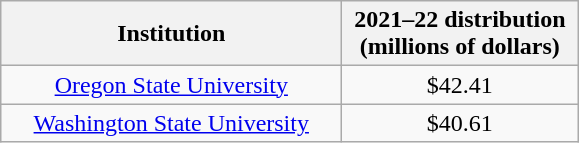<table class="wikitable sortable" style="text-align: center">
<tr>
<th style="width:220px;">Institution</th>
<th style="width:150px;">2021–22 distribution (millions of dollars)</th>
</tr>
<tr>
<td><a href='#'>Oregon State University</a></td>
<td>$42.41</td>
</tr>
<tr>
<td><a href='#'>Washington State University</a></td>
<td>$40.61</td>
</tr>
</table>
